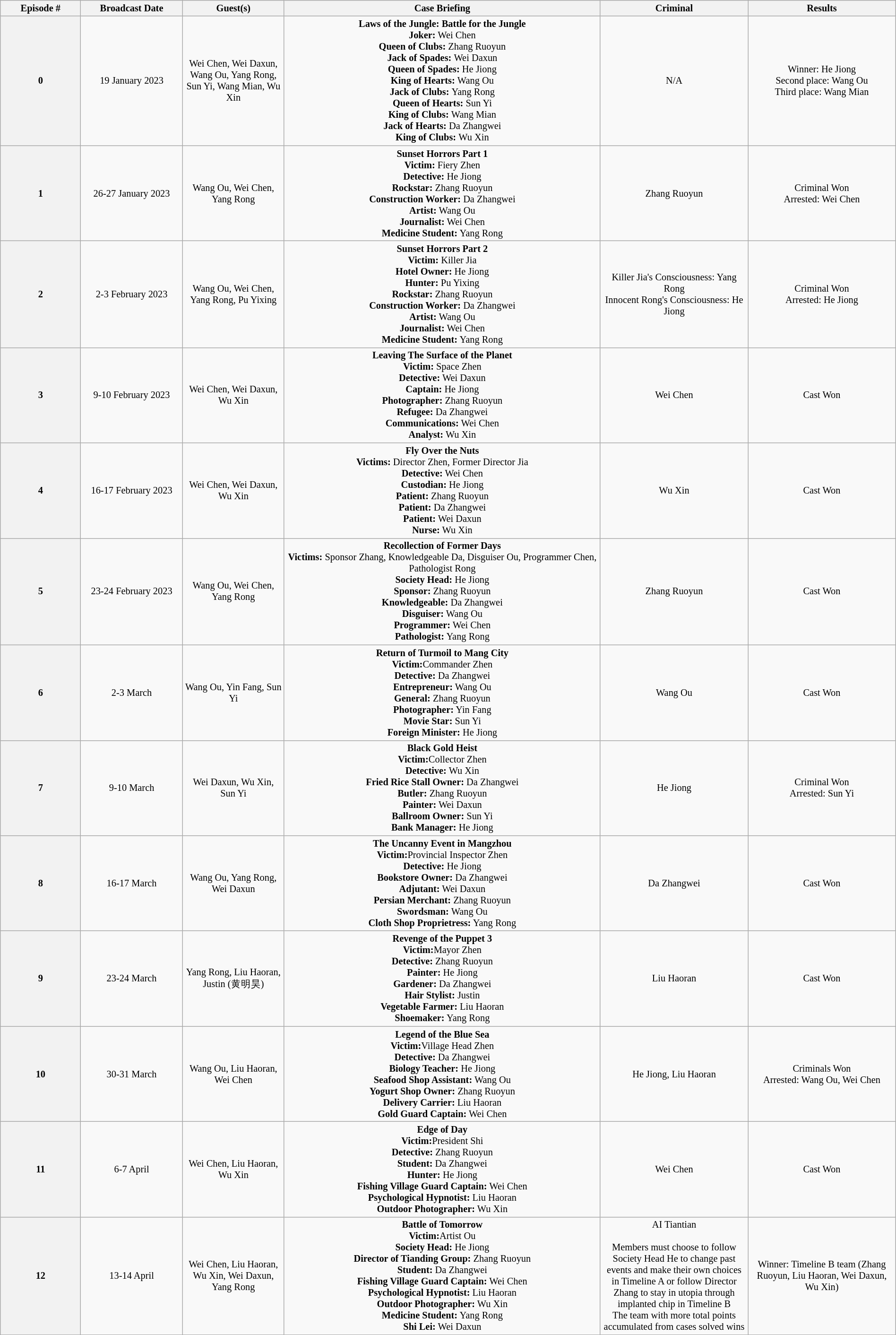<table class="wikitable collapsible" style="text-align:center; font-size:85%;width:100%">
<tr>
<th style="width:40px;">Episode #</th>
<th style="width:60px;">Broadcast Date</th>
<th style="width:60px;">Guest(s)</th>
<th style="width:200px;">Case Briefing</th>
<th style="width:90px;">Criminal</th>
<th style="width:90px;">Results</th>
</tr>
<tr>
<th>0</th>
<td>19 January 2023</td>
<td>Wei Chen, Wei Daxun, Wang Ou, Yang Rong, Sun Yi, Wang Mian, Wu Xin</td>
<td><span><strong>Laws of the Jungle: Battle for the Jungle</strong></span><br><strong>Joker:</strong> Wei Chen<br><strong>Queen of Clubs: </strong>Zhang Ruoyun<br><strong>Jack of Spades: </strong>Wei Daxun<br><strong>Queen of Spades: </strong>He Jiong<br><strong>King of Hearts: </strong>Wang Ou<br><strong>Jack of Clubs: </strong>Yang Rong<br><strong>Queen of Hearts: </strong>Sun Yi<br><strong>King of Clubs: </strong>Wang Mian<br><strong>Jack of Hearts: </strong>Da Zhangwei<br><strong>King of Clubs: </strong>Wu Xin</td>
<td>N/A</td>
<td>Winner: He Jiong<br>Second place: Wang Ou<br>Third place: Wang Mian</td>
</tr>
<tr>
<th>1</th>
<td>26-27 January 2023</td>
<td>Wang Ou, Wei Chen, Yang Rong</td>
<td><span><strong>Sunset Horrors Part 1</strong></span><br><strong>Victim:</strong> Fiery Zhen<br><strong>Detective:</strong> He Jiong<br><strong>Rockstar:</strong> Zhang Ruoyun<br><strong>Construction Worker:</strong> Da Zhangwei<br><strong>Artist:</strong> Wang Ou<br><strong>Journalist:</strong> Wei Chen<br><strong>Medicine Student:</strong> Yang Rong</td>
<td>Zhang Ruoyun</td>
<td>Criminal Won<br>Arrested: Wei Chen</td>
</tr>
<tr>
<th>2</th>
<td>2-3 February 2023</td>
<td>Wang Ou, Wei Chen, Yang Rong, Pu Yixing</td>
<td><span><strong>Sunset Horrors Part 2</strong></span><br><strong>Victim:</strong> Killer Jia<br><strong>Hotel Owner:</strong> He Jiong<br><strong>Hunter:</strong> Pu Yixing<br><strong>Rockstar:</strong> Zhang Ruoyun<br><strong>Construction Worker:</strong> Da Zhangwei<br><strong>Artist:</strong> Wang Ou<br><strong>Journalist:</strong> Wei Chen<br><strong>Medicine Student:</strong> Yang Rong</td>
<td>Killer Jia's Consciousness: Yang Rong<br>Innocent Rong's Consciousness: He Jiong</td>
<td>Criminal Won<br>Arrested: He Jiong</td>
</tr>
<tr>
<th>3</th>
<td>9-10 February 2023</td>
<td>Wei Chen, Wei Daxun, Wu Xin</td>
<td><span><strong>Leaving The Surface of the Planet</strong></span><br><strong>Victim:</strong> Space Zhen<br><strong>Detective:</strong> Wei Daxun<br><strong>Captain:</strong> He Jiong<br><strong>Photographer:</strong> Zhang Ruoyun<br><strong>Refugee:</strong> Da Zhangwei<br><strong>Communications:</strong> Wei Chen<br><strong>Analyst:</strong> Wu Xin</td>
<td>Wei Chen</td>
<td>Cast Won</td>
</tr>
<tr>
<th>4</th>
<td>16-17 February 2023</td>
<td>Wei Chen, Wei Daxun, Wu Xin</td>
<td><span><strong>Fly Over the Nuts</strong></span><br><strong>Victims:</strong> Director Zhen, Former Director Jia<br><strong>Detective:</strong> Wei Chen<br><strong>Custodian:</strong> He Jiong<br><strong>Patient:</strong> Zhang Ruoyun<br><strong>Patient:</strong> Da Zhangwei<br><strong>Patient:</strong> Wei Daxun<br><strong>Nurse:</strong> Wu Xin</td>
<td>Wu Xin</td>
<td>Cast Won</td>
</tr>
<tr>
<th>5</th>
<td>23-24 February 2023</td>
<td>Wang Ou, Wei Chen, Yang Rong</td>
<td><span><strong>Recollection of Former Days</strong></span><br><strong>Victims:</strong> Sponsor Zhang, Knowledgeable Da, Disguiser Ou, Programmer Chen, Pathologist Rong<br><strong>Society Head:</strong> He Jiong<br><strong>Sponsor:</strong> Zhang Ruoyun<br><strong>Knowledgeable:</strong> Da Zhangwei<br><strong>Disguiser:</strong> Wang Ou<br><strong>Programmer:</strong> Wei Chen<br><strong>Pathologist:</strong> Yang Rong</td>
<td>Zhang Ruoyun</td>
<td>Cast Won</td>
</tr>
<tr>
<th>6</th>
<td>2-3 March</td>
<td>Wang Ou, Yin Fang, Sun Yi</td>
<td><span><strong>Return of Turmoil to Mang City</strong></span><br><strong>Victim:</strong>Commander Zhen <br><strong>Detective:</strong> Da Zhangwei<br><strong>Entrepreneur:</strong> Wang Ou<br> <strong>General:</strong> Zhang Ruoyun<br><strong>Photographer:</strong> Yin Fang<br><strong>Movie Star:</strong> Sun Yi<br><strong>Foreign Minister:</strong> He Jiong</td>
<td>Wang Ou</td>
<td>Cast Won</td>
</tr>
<tr>
<th>7</th>
<td>9-10 March</td>
<td>Wei Daxun, Wu Xin, Sun Yi</td>
<td><span><strong>Black Gold Heist</strong></span><br><strong>Victim:</strong>Collector Zhen <br><strong>Detective:</strong> Wu Xin <br><strong>Fried Rice Stall Owner:</strong> Da Zhangwei<br> <strong>Butler:</strong> Zhang Ruoyun<br><strong>Painter:</strong> Wei Daxun<br><strong>Ballroom Owner:</strong> Sun Yi<br><strong>Bank Manager:</strong> He Jiong</td>
<td>He Jiong</td>
<td>Criminal Won<br>Arrested: Sun Yi</td>
</tr>
<tr>
<th>8</th>
<td>16-17 March</td>
<td>Wang Ou, Yang Rong, Wei Daxun</td>
<td><span><strong>The Uncanny Event in Mangzhou</strong></span><br><strong>Victim:</strong>Provincial Inspector Zhen <br><strong>Detective:</strong> He Jiong<br><strong>Bookstore Owner:</strong> Da Zhangwei<br> <strong>Adjutant:</strong> Wei Daxun<br><strong>Persian Merchant:</strong> Zhang Ruoyun<br><strong>Swordsman:</strong> Wang Ou<br><strong>Cloth Shop Proprietress:</strong> Yang Rong</td>
<td>Da Zhangwei</td>
<td>Cast Won</td>
</tr>
<tr>
<th>9</th>
<td>23-24 March</td>
<td>Yang Rong, Liu Haoran, Justin (黄明昊)</td>
<td><span><strong>Revenge of the Puppet 3</strong></span><br><strong>Victim:</strong>Mayor Zhen <br><strong>Detective:</strong> Zhang Ruoyun<br><strong>Painter:</strong> He Jiong<br> <strong>Gardener:</strong> Da Zhangwei<br><strong>Hair Stylist:</strong> Justin<br><strong>Vegetable Farmer:</strong> Liu Haoran<br><strong>Shoemaker:</strong> Yang Rong</td>
<td>Liu Haoran</td>
<td>Cast Won</td>
</tr>
<tr>
<th>10</th>
<td>30-31 March</td>
<td>Wang Ou, Liu Haoran, Wei Chen</td>
<td><span><strong>Legend of the Blue Sea</strong></span><br><strong>Victim:</strong>Village Head Zhen <br><strong>Detective:</strong> Da Zhangwei<br><strong>Biology Teacher:</strong> He Jiong<br> <strong>Seafood Shop Assistant:</strong> Wang Ou<br><strong>Yogurt Shop Owner:</strong> Zhang Ruoyun<br><strong>Delivery Carrier:</strong> Liu Haoran<br><strong>Gold Guard Captain:</strong> Wei Chen</td>
<td>He Jiong, Liu Haoran</td>
<td>Criminals Won<br>Arrested: Wang Ou, Wei Chen</td>
</tr>
<tr>
<th>11</th>
<td>6-7 April</td>
<td>Wei Chen, Liu Haoran, Wu Xin</td>
<td><span><strong>Edge of Day</strong></span><br><strong>Victim:</strong>President Shi <br><strong>Detective:</strong> Zhang Ruoyun<br><strong>Student:</strong> Da Zhangwei<br> <strong>Hunter:</strong> He Jiong<br><strong>Fishing Village Guard Captain:</strong> Wei Chen<br><strong>Psychological Hypnotist:</strong> Liu Haoran<br><strong>Outdoor Photographer:</strong> Wu Xin</td>
<td>Wei Chen</td>
<td>Cast Won</td>
</tr>
<tr>
<th>12</th>
<td>13-14 April</td>
<td>Wei Chen, Liu Haoran, Wu Xin, Wei Daxun, Yang Rong</td>
<td><span><strong>Battle of Tomorrow</strong></span><br><strong>Victim:</strong>Artist Ou <br><strong>Society Head:</strong> He Jiong<br><strong>Director of Tianding Group:</strong> Zhang Ruoyun<br><strong>Student:</strong> Da Zhangwei<br> <strong>Fishing Village Guard Captain:</strong> Wei Chen<br><strong>Psychological Hypnotist:</strong> Liu Haoran<br><strong>Outdoor Photographer:</strong> Wu Xin<br><strong>Medicine Student:</strong> Yang Rong<br> <strong>Shi Lei:</strong> Wei Daxun</td>
<td>AI Tiantian<br><br> Members must choose to follow Society Head He to change past events and make their own choices in Timeline A or follow Director Zhang to stay in utopia through implanted chip in Timeline B<br>The team with more total points accumulated from cases solved wins</td>
<td>Winner: Timeline B team (Zhang Ruoyun, Liu Haoran, Wei Daxun, Wu Xin)</td>
</tr>
</table>
